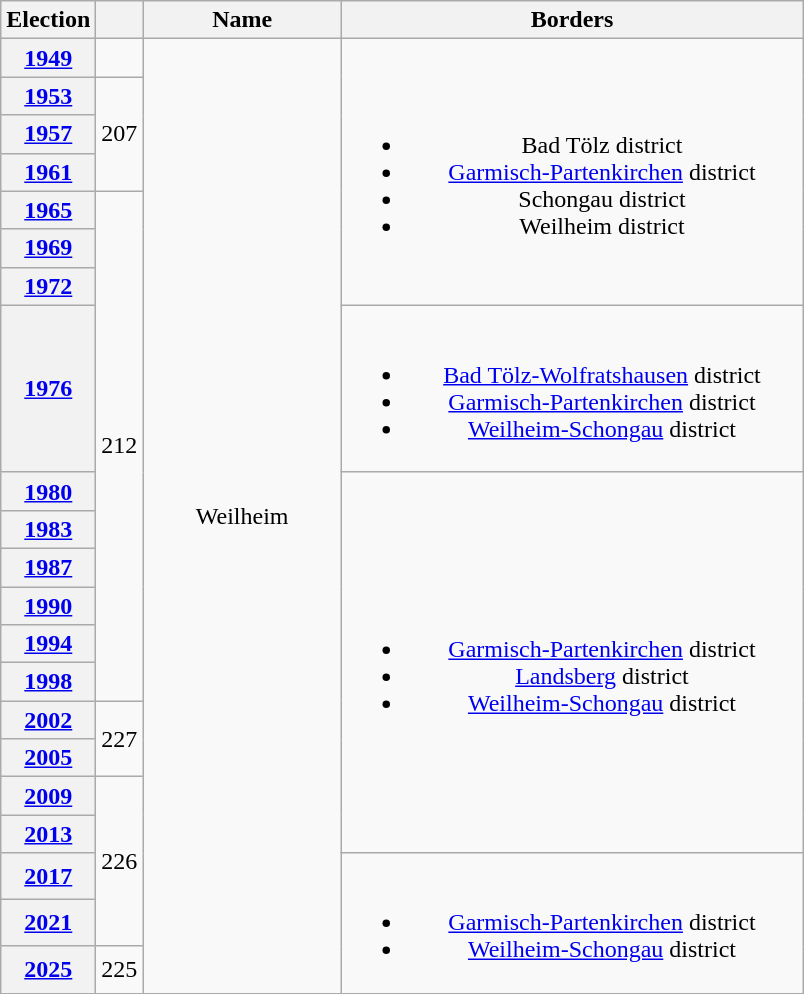<table class=wikitable style="text-align:center">
<tr>
<th>Election</th>
<th></th>
<th width=125px>Name</th>
<th width=300px>Borders</th>
</tr>
<tr>
<th><a href='#'>1949</a></th>
<td></td>
<td rowspan=21>Weilheim</td>
<td rowspan=7><br><ul><li>Bad Tölz district</li><li><a href='#'>Garmisch-Partenkirchen</a> district</li><li>Schongau district</li><li>Weilheim district</li></ul></td>
</tr>
<tr>
<th><a href='#'>1953</a></th>
<td rowspan=3>207</td>
</tr>
<tr>
<th><a href='#'>1957</a></th>
</tr>
<tr>
<th><a href='#'>1961</a></th>
</tr>
<tr>
<th><a href='#'>1965</a></th>
<td rowspan=10>212</td>
</tr>
<tr>
<th><a href='#'>1969</a></th>
</tr>
<tr>
<th><a href='#'>1972</a></th>
</tr>
<tr>
<th><a href='#'>1976</a></th>
<td><br><ul><li><a href='#'>Bad Tölz-Wolfratshausen</a> district</li><li><a href='#'>Garmisch-Partenkirchen</a> district</li><li><a href='#'>Weilheim-Schongau</a> district</li></ul></td>
</tr>
<tr>
<th><a href='#'>1980</a></th>
<td rowspan=10><br><ul><li><a href='#'>Garmisch-Partenkirchen</a> district</li><li><a href='#'>Landsberg</a> district</li><li><a href='#'>Weilheim-Schongau</a> district</li></ul></td>
</tr>
<tr>
<th><a href='#'>1983</a></th>
</tr>
<tr>
<th><a href='#'>1987</a></th>
</tr>
<tr>
<th><a href='#'>1990</a></th>
</tr>
<tr>
<th><a href='#'>1994</a></th>
</tr>
<tr>
<th><a href='#'>1998</a></th>
</tr>
<tr>
<th><a href='#'>2002</a></th>
<td rowspan=2>227</td>
</tr>
<tr>
<th><a href='#'>2005</a></th>
</tr>
<tr>
<th><a href='#'>2009</a></th>
<td rowspan=4>226</td>
</tr>
<tr>
<th><a href='#'>2013</a></th>
</tr>
<tr>
<th><a href='#'>2017</a></th>
<td rowspan=3><br><ul><li><a href='#'>Garmisch-Partenkirchen</a> district</li><li><a href='#'>Weilheim-Schongau</a> district</li></ul></td>
</tr>
<tr>
<th><a href='#'>2021</a></th>
</tr>
<tr>
<th><a href='#'>2025</a></th>
<td>225</td>
</tr>
</table>
